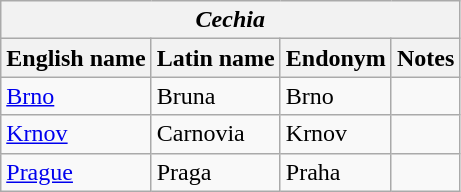<table class="wikitable sortable">
<tr>
<th colspan="4"> <em>Cechia</em></th>
</tr>
<tr>
<th>English name</th>
<th>Latin name</th>
<th>Endonym</th>
<th>Notes</th>
</tr>
<tr>
<td><a href='#'>Brno</a></td>
<td>Bruna</td>
<td>Brno</td>
<td></td>
</tr>
<tr>
<td><a href='#'>Krnov</a></td>
<td>Carnovia</td>
<td>Krnov</td>
<td></td>
</tr>
<tr>
<td><a href='#'>Prague</a></td>
<td>Praga</td>
<td>Praha</td>
<td></td>
</tr>
</table>
